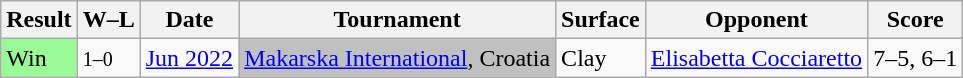<table class="sortable wikitable">
<tr>
<th>Result</th>
<th class="unsortable">W–L</th>
<th>Date</th>
<th>Tournament</th>
<th>Surface</th>
<th>Opponent</th>
<th class="unsortable">Score</th>
</tr>
<tr>
<td bgcolor=98FB98>Win</td>
<td><small>1–0</small></td>
<td><a href='#'>Jun 2022</a></td>
<td style="background:silver;"><a href='#'>Makarska International</a>, Croatia</td>
<td>Clay</td>
<td> <a href='#'>Elisabetta Cocciaretto</a></td>
<td>7–5, 6–1</td>
</tr>
</table>
